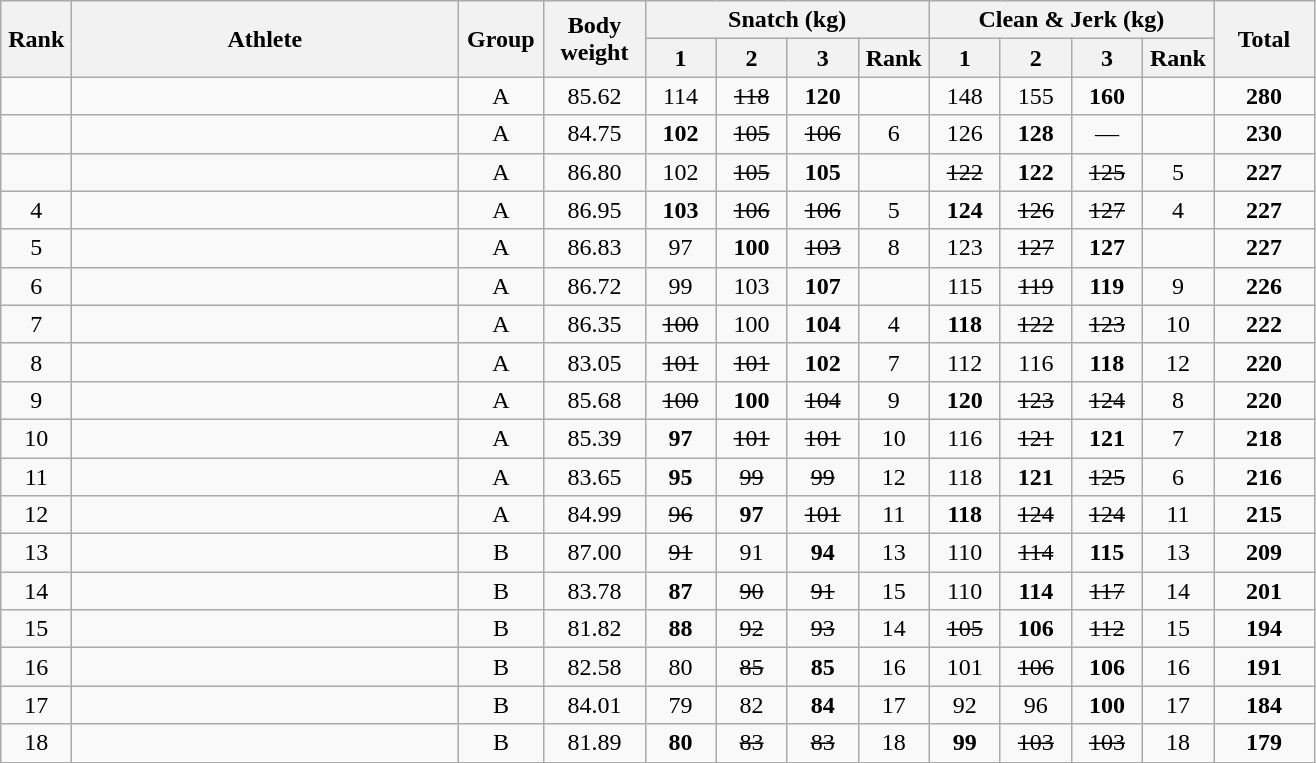<table class = "wikitable" style="text-align:center;">
<tr>
<th rowspan=2 width=40>Rank</th>
<th rowspan=2 width=250>Athlete</th>
<th rowspan=2 width=50>Group</th>
<th rowspan=2 width=60>Body weight</th>
<th colspan=4>Snatch (kg)</th>
<th colspan=4>Clean & Jerk (kg)</th>
<th rowspan=2 width=60>Total</th>
</tr>
<tr>
<th width=40>1</th>
<th width=40>2</th>
<th width=40>3</th>
<th width=40>Rank</th>
<th width=40>1</th>
<th width=40>2</th>
<th width=40>3</th>
<th width=40>Rank</th>
</tr>
<tr>
<td></td>
<td align=left></td>
<td>A</td>
<td>85.62</td>
<td>114</td>
<td><s>118</s></td>
<td><strong>120</strong></td>
<td></td>
<td>148</td>
<td>155</td>
<td><strong>160</strong></td>
<td></td>
<td><strong>280</strong></td>
</tr>
<tr>
<td></td>
<td align=left></td>
<td>A</td>
<td>84.75</td>
<td><strong>102</strong></td>
<td><s>105</s></td>
<td><s>106</s></td>
<td>6</td>
<td>126</td>
<td><strong>128</strong></td>
<td>—</td>
<td></td>
<td><strong>230</strong></td>
</tr>
<tr>
<td></td>
<td align=left></td>
<td>A</td>
<td>86.80</td>
<td>102</td>
<td><s>105</s></td>
<td><strong>105</strong></td>
<td></td>
<td><s>122</s></td>
<td><strong>122</strong></td>
<td><s>125</s></td>
<td>5</td>
<td><strong>227</strong></td>
</tr>
<tr>
<td>4</td>
<td align=left></td>
<td>A</td>
<td>86.95</td>
<td><strong>103</strong></td>
<td><s>106</s></td>
<td><s>106</s></td>
<td>5</td>
<td><strong>124</strong></td>
<td><s>126</s></td>
<td><s>127</s></td>
<td>4</td>
<td><strong>227</strong></td>
</tr>
<tr>
<td>5</td>
<td align=left></td>
<td>A</td>
<td>86.83</td>
<td>97</td>
<td><strong>100</strong></td>
<td><s>103</s></td>
<td>8</td>
<td>123</td>
<td><s>127</s></td>
<td><strong>127</strong></td>
<td></td>
<td><strong>227</strong></td>
</tr>
<tr>
<td>6</td>
<td align=left></td>
<td>A</td>
<td>86.72</td>
<td>99</td>
<td>103</td>
<td><strong>107</strong></td>
<td></td>
<td>115</td>
<td><s>119</s></td>
<td><strong>119</strong></td>
<td>9</td>
<td><strong>226</strong></td>
</tr>
<tr>
<td>7</td>
<td align=left></td>
<td>A</td>
<td>86.35</td>
<td><s>100</s></td>
<td>100</td>
<td><strong>104</strong></td>
<td>4</td>
<td><strong>118</strong></td>
<td><s>122</s></td>
<td><s>123</s></td>
<td>10</td>
<td><strong>222</strong></td>
</tr>
<tr>
<td>8</td>
<td align=left></td>
<td>A</td>
<td>83.05</td>
<td><s>101</s></td>
<td><s>101</s></td>
<td><strong>102</strong></td>
<td>7</td>
<td>112</td>
<td>116</td>
<td><strong>118</strong></td>
<td>12</td>
<td><strong>220</strong></td>
</tr>
<tr>
<td>9</td>
<td align=left></td>
<td>A</td>
<td>85.68</td>
<td><s>100</s></td>
<td><strong>100</strong></td>
<td><s>104</s></td>
<td>9</td>
<td><strong>120</strong></td>
<td><s>123</s></td>
<td><s>124</s></td>
<td>8</td>
<td><strong>220</strong></td>
</tr>
<tr>
<td>10</td>
<td align=left></td>
<td>A</td>
<td>85.39</td>
<td><strong>97</strong></td>
<td><s>101</s></td>
<td><s>101</s></td>
<td>10</td>
<td>116</td>
<td><s>121</s></td>
<td><strong>121</strong></td>
<td>7</td>
<td><strong>218</strong></td>
</tr>
<tr>
<td>11</td>
<td align=left></td>
<td>A</td>
<td>83.65</td>
<td><strong>95</strong></td>
<td><s>99</s></td>
<td><s>99</s></td>
<td>12</td>
<td>118</td>
<td><strong>121</strong></td>
<td><s>125</s></td>
<td>6</td>
<td><strong>216</strong></td>
</tr>
<tr>
<td>12</td>
<td align=left></td>
<td>A</td>
<td>84.99</td>
<td><s>96</s></td>
<td><strong>97</strong></td>
<td><s>101</s></td>
<td>11</td>
<td><strong>118</strong></td>
<td><s>124</s></td>
<td><s>124</s></td>
<td>11</td>
<td><strong>215</strong></td>
</tr>
<tr>
<td>13</td>
<td align=left></td>
<td>B</td>
<td>87.00</td>
<td><s>91</s></td>
<td>91</td>
<td><strong>94</strong></td>
<td>13</td>
<td>110</td>
<td><s>114</s></td>
<td><strong>115</strong></td>
<td>13</td>
<td><strong>209</strong></td>
</tr>
<tr>
<td>14</td>
<td align=left></td>
<td>B</td>
<td>83.78</td>
<td><strong>87</strong></td>
<td><s>90</s></td>
<td><s>91</s></td>
<td>15</td>
<td>110</td>
<td><strong>114</strong></td>
<td><s>117</s></td>
<td>14</td>
<td><strong>201</strong></td>
</tr>
<tr>
<td>15</td>
<td align=left></td>
<td>B</td>
<td>81.82</td>
<td><strong>88</strong></td>
<td><s>92</s></td>
<td><s>93</s></td>
<td>14</td>
<td><s>105</s></td>
<td><strong>106</strong></td>
<td><s>112</s></td>
<td>15</td>
<td><strong>194</strong></td>
</tr>
<tr>
<td>16</td>
<td align=left></td>
<td>B</td>
<td>82.58</td>
<td>80</td>
<td><s>85</s></td>
<td><strong>85</strong></td>
<td>16</td>
<td>101</td>
<td><s>106</s></td>
<td><strong>106</strong></td>
<td>16</td>
<td><strong>191</strong></td>
</tr>
<tr>
<td>17</td>
<td align=left></td>
<td>B</td>
<td>84.01</td>
<td>79</td>
<td>82</td>
<td><strong>84</strong></td>
<td>17</td>
<td>92</td>
<td>96</td>
<td><strong>100</strong></td>
<td>17</td>
<td><strong>184</strong></td>
</tr>
<tr>
<td>18</td>
<td align=left></td>
<td>B</td>
<td>81.89</td>
<td><strong>80</strong></td>
<td><s>83</s></td>
<td><s>83</s></td>
<td>18</td>
<td><strong>99</strong></td>
<td><s>103</s></td>
<td><s>103</s></td>
<td>18</td>
<td><strong>179</strong></td>
</tr>
</table>
